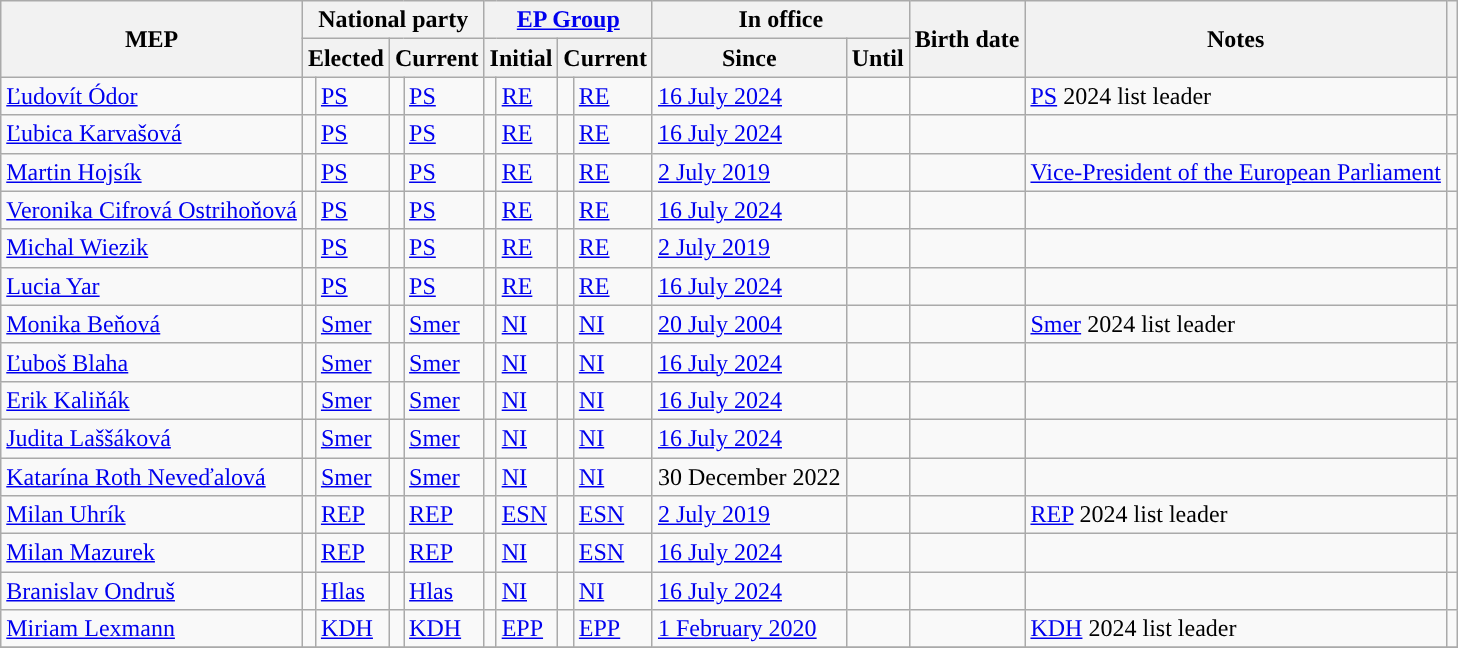<table class="wikitable sortable" style="text-align:left">
<tr>
<th rowspan="2">MEP</th>
<th colspan="4">National party</th>
<th colspan="4"><a href='#'>EP Group</a></th>
<th colspan="2">In office</th>
<th rowspan="2">Birth date</th>
<th rowspan="2">Notes</th>
<th rowspan="2" class="unsortable"></th>
</tr>
<tr>
<th colspan="2">Elected</th>
<th colspan="2">Current</th>
<th colspan="2">Initial</th>
<th colspan="2">Current</th>
<th>Since</th>
<th>Until</th>
</tr>
<tr>
<td><a href='#'>Ľudovít Ódor</a></td>
<td style="background: "></td>
<td><a href='#'>PS</a></td>
<td style="background: "></td>
<td><a href='#'>PS</a></td>
<td style="background: "></td>
<td><a href='#'>RE</a></td>
<td style="background: "></td>
<td><a href='#'>RE</a></td>
<td><a href='#'>16 July 2024</a></td>
<td></td>
<td></td>
<td><a href='#'>PS</a> 2024 list leader</td>
<td></td>
</tr>
<tr>
<td><a href='#'>Ľubica Karvašová</a></td>
<td style="background: "></td>
<td><a href='#'>PS</a></td>
<td style="background: "></td>
<td><a href='#'>PS</a></td>
<td style="background: "></td>
<td><a href='#'>RE</a></td>
<td style="background: "></td>
<td><a href='#'>RE</a></td>
<td><a href='#'>16 July 2024</a></td>
<td></td>
<td></td>
<td></td>
<td></td>
</tr>
<tr>
<td><a href='#'>Martin Hojsík</a></td>
<td style="background: "></td>
<td><a href='#'>PS</a></td>
<td style="background: "></td>
<td><a href='#'>PS</a></td>
<td style="background: "></td>
<td><a href='#'>RE</a></td>
<td style="background: "></td>
<td><a href='#'>RE</a></td>
<td><a href='#'>2 July 2019</a></td>
<td></td>
<td></td>
<td><a href='#'>Vice-President of the European Parliament</a></td>
<td></td>
</tr>
<tr>
<td><a href='#'>Veronika Cifrová Ostrihoňová</a></td>
<td style="background: "></td>
<td><a href='#'>PS</a></td>
<td style="background: "></td>
<td><a href='#'>PS</a></td>
<td style="background: "></td>
<td><a href='#'>RE</a></td>
<td style="background: "></td>
<td><a href='#'>RE</a></td>
<td><a href='#'>16 July 2024</a></td>
<td></td>
<td></td>
<td></td>
<td></td>
</tr>
<tr>
<td><a href='#'>Michal Wiezik</a></td>
<td style="background: "></td>
<td><a href='#'>PS</a></td>
<td style="background: "></td>
<td><a href='#'>PS</a></td>
<td style="background: "></td>
<td><a href='#'>RE</a></td>
<td style="background: "></td>
<td><a href='#'>RE</a></td>
<td><a href='#'>2 July 2019</a></td>
<td></td>
<td></td>
<td></td>
<td></td>
</tr>
<tr>
<td><a href='#'>Lucia Yar</a></td>
<td style="background: "></td>
<td><a href='#'>PS</a></td>
<td style="background: "></td>
<td><a href='#'>PS</a></td>
<td style="background: "></td>
<td><a href='#'>RE</a></td>
<td style="background: "></td>
<td><a href='#'>RE</a></td>
<td><a href='#'>16 July 2024</a></td>
<td></td>
<td></td>
<td></td>
<td></td>
</tr>
<tr>
<td><a href='#'>Monika Beňová</a></td>
<td style="background: "></td>
<td><a href='#'>Smer</a></td>
<td style="background: "></td>
<td><a href='#'>Smer</a></td>
<td style="background: "></td>
<td><a href='#'>NI</a></td>
<td style="background: "></td>
<td><a href='#'>NI</a></td>
<td><a href='#'>20 July 2004</a></td>
<td></td>
<td></td>
<td><a href='#'>Smer</a> 2024 list leader</td>
<td></td>
</tr>
<tr>
<td><a href='#'>Ľuboš Blaha</a></td>
<td style="background: "></td>
<td><a href='#'>Smer</a></td>
<td style="background: "></td>
<td><a href='#'>Smer</a></td>
<td style="background: "></td>
<td><a href='#'>NI</a></td>
<td style="background: "></td>
<td><a href='#'>NI</a></td>
<td><a href='#'>16 July 2024</a></td>
<td></td>
<td></td>
<td></td>
<td></td>
</tr>
<tr>
<td><a href='#'>Erik Kaliňák</a></td>
<td style="background: "></td>
<td><a href='#'>Smer</a></td>
<td style="background: "></td>
<td><a href='#'>Smer</a></td>
<td style="background: "></td>
<td><a href='#'>NI</a></td>
<td style="background: "></td>
<td><a href='#'>NI</a></td>
<td><a href='#'>16 July 2024</a></td>
<td></td>
<td></td>
<td></td>
<td></td>
</tr>
<tr>
<td><a href='#'>Judita Laššáková</a></td>
<td style="background: "></td>
<td><a href='#'>Smer</a></td>
<td style="background: "></td>
<td><a href='#'>Smer</a></td>
<td style="background: "></td>
<td><a href='#'>NI</a></td>
<td style="background: "></td>
<td><a href='#'>NI</a></td>
<td><a href='#'>16 July 2024</a></td>
<td></td>
<td></td>
<td></td>
<td></td>
</tr>
<tr>
<td><a href='#'>Katarína Roth Neveďalová</a></td>
<td style="background: "></td>
<td><a href='#'>Smer</a></td>
<td style="background: "></td>
<td><a href='#'>Smer</a></td>
<td style="background: "></td>
<td><a href='#'>NI</a></td>
<td style="background: "></td>
<td><a href='#'>NI</a></td>
<td>30 December 2022</td>
<td></td>
<td></td>
<td></td>
<td></td>
</tr>
<tr>
<td><a href='#'>Milan Uhrík</a></td>
<td style="background: "></td>
<td><a href='#'>REP</a></td>
<td style="background: "></td>
<td><a href='#'>REP</a></td>
<td style="background: "></td>
<td><a href='#'>ESN</a></td>
<td style="background: "></td>
<td><a href='#'>ESN</a></td>
<td><a href='#'>2 July 2019</a></td>
<td></td>
<td></td>
<td><a href='#'>REP</a> 2024 list leader</td>
<td></td>
</tr>
<tr>
<td><a href='#'>Milan Mazurek</a></td>
<td style="background: "></td>
<td><a href='#'>REP</a></td>
<td style="background: "></td>
<td><a href='#'>REP</a></td>
<td style="background: "></td>
<td><a href='#'>NI</a></td>
<td style="background: "></td>
<td><a href='#'>ESN</a></td>
<td><a href='#'>16 July 2024</a></td>
<td></td>
<td></td>
<td></td>
<td></td>
</tr>
<tr>
<td><a href='#'>Branislav Ondruš</a></td>
<td style="background: "></td>
<td><a href='#'>Hlas</a></td>
<td style="background: "></td>
<td><a href='#'>Hlas</a></td>
<td style="background: "></td>
<td><a href='#'>NI</a></td>
<td style="background: "></td>
<td><a href='#'>NI</a></td>
<td><a href='#'>16 July 2024</a></td>
<td></td>
<td></td>
<td></td>
<td></td>
</tr>
<tr>
<td><a href='#'>Miriam Lexmann</a></td>
<td style="background: "></td>
<td><a href='#'>KDH</a></td>
<td style="background: "></td>
<td><a href='#'>KDH</a></td>
<td style="background: "></td>
<td><a href='#'>EPP</a></td>
<td style="background: "></td>
<td><a href='#'>EPP</a></td>
<td><a href='#'>1 February 2020</a></td>
<td></td>
<td></td>
<td><a href='#'>KDH</a> 2024 list leader</td>
<td></td>
</tr>
<tr>
</tr>
</table>
